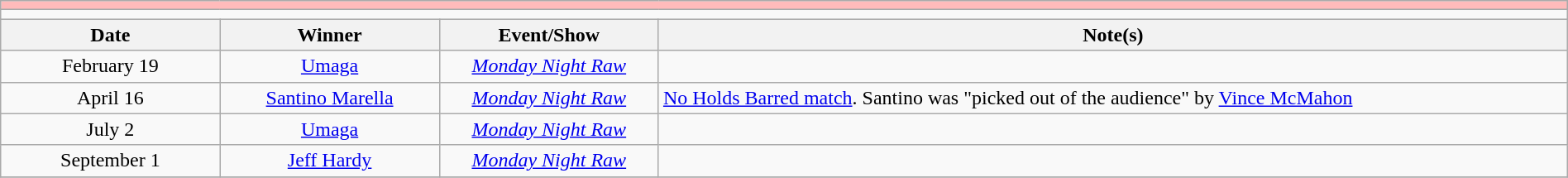<table class="wikitable" style="text-align:center; width:100%;">
<tr style="background:#FBB;">
<td colspan="5"></td>
</tr>
<tr>
<td colspan="5"><strong></strong></td>
</tr>
<tr>
<th width=14%>Date</th>
<th width=14%>Winner</th>
<th width=14%>Event/Show</th>
<th width=58%>Note(s)</th>
</tr>
<tr>
<td>February 19</td>
<td><a href='#'>Umaga</a></td>
<td><em><a href='#'>Monday Night Raw</a></em></td>
<td></td>
</tr>
<tr>
<td>April 16</td>
<td><a href='#'>Santino Marella</a></td>
<td><em><a href='#'>Monday Night Raw</a></em></td>
<td align=left><a href='#'>No Holds Barred match</a>. Santino was "picked out of the audience" by <a href='#'>Vince McMahon</a></td>
</tr>
<tr>
<td>July 2</td>
<td><a href='#'>Umaga</a></td>
<td><em><a href='#'>Monday Night Raw</a></em></td>
<td></td>
</tr>
<tr>
<td>September 1<br></td>
<td><a href='#'>Jeff Hardy</a></td>
<td><em><a href='#'>Monday Night Raw</a></em></td>
<td></td>
</tr>
<tr>
</tr>
</table>
